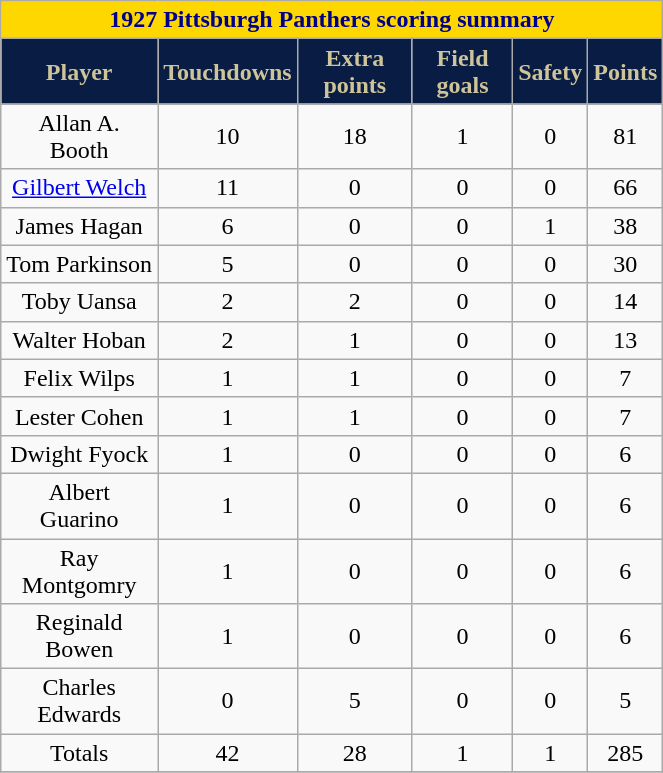<table class="wikitable" width="35%">
<tr>
<th colspan="10" style="background:gold; color:darkblue; text-align: center;"><strong>1927 Pittsburgh Panthers scoring summary</strong></th>
</tr>
<tr align="center"  style="background:#091C44;color:#CEC499;">
<td><strong>Player</strong></td>
<td><strong>Touchdowns</strong></td>
<td><strong>Extra points</strong></td>
<td><strong>Field goals</strong></td>
<td><strong>Safety</strong></td>
<td><strong>Points</strong></td>
</tr>
<tr align="center" bgcolor="">
<td>Allan A. Booth</td>
<td>10</td>
<td>18</td>
<td>1</td>
<td>0</td>
<td>81</td>
</tr>
<tr align="center" bgcolor="">
<td><a href='#'>Gilbert Welch</a></td>
<td>11</td>
<td>0</td>
<td>0</td>
<td>0</td>
<td>66</td>
</tr>
<tr align="center" bgcolor="">
<td>James Hagan</td>
<td>6</td>
<td>0</td>
<td>0</td>
<td>1</td>
<td>38</td>
</tr>
<tr align="center" bgcolor="">
<td>Tom Parkinson</td>
<td>5</td>
<td>0</td>
<td>0</td>
<td>0</td>
<td>30</td>
</tr>
<tr align="center" bgcolor="">
<td>Toby Uansa</td>
<td>2</td>
<td>2</td>
<td>0</td>
<td>0</td>
<td>14</td>
</tr>
<tr align="center" bgcolor="">
<td>Walter Hoban</td>
<td>2</td>
<td>1</td>
<td>0</td>
<td>0</td>
<td>13</td>
</tr>
<tr align="center" bgcolor="">
<td>Felix Wilps</td>
<td>1</td>
<td>1</td>
<td>0</td>
<td>0</td>
<td>7</td>
</tr>
<tr align="center" bgcolor="">
<td>Lester Cohen</td>
<td>1</td>
<td>1</td>
<td>0</td>
<td>0</td>
<td>7</td>
</tr>
<tr align="center" bgcolor="">
<td>Dwight Fyock</td>
<td>1</td>
<td>0</td>
<td>0</td>
<td>0</td>
<td>6</td>
</tr>
<tr align="center" bgcolor="">
<td>Albert Guarino</td>
<td>1</td>
<td>0</td>
<td>0</td>
<td>0</td>
<td>6</td>
</tr>
<tr align="center" bgcolor="">
<td>Ray Montgomry</td>
<td>1</td>
<td>0</td>
<td>0</td>
<td>0</td>
<td>6</td>
</tr>
<tr align="center" bgcolor="">
<td>Reginald Bowen</td>
<td>1</td>
<td>0</td>
<td>0</td>
<td>0</td>
<td>6</td>
</tr>
<tr align="center" bgcolor="">
<td>Charles Edwards</td>
<td>0</td>
<td>5</td>
<td>0</td>
<td>0</td>
<td>5</td>
</tr>
<tr align="center" bgcolor="">
<td>Totals</td>
<td>42</td>
<td>28</td>
<td>1</td>
<td>1</td>
<td>285</td>
</tr>
<tr align="center" bgcolor="">
</tr>
</table>
